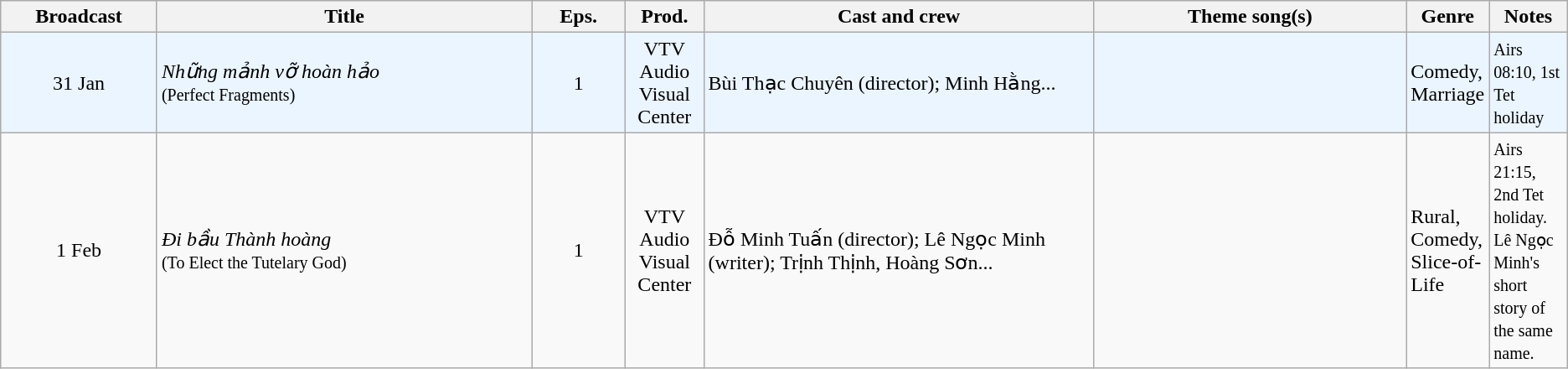<table class="wikitable sortable">
<tr>
<th style="width:10%;">Broadcast</th>
<th style="width:24%;">Title</th>
<th style="width:6%;">Eps.</th>
<th style="width:5%;">Prod.</th>
<th style="width:25%;">Cast and crew</th>
<th style="width:20%;">Theme song(s)</th>
<th style="width:5%;">Genre</th>
<th style="width:5%;">Notes</th>
</tr>
<tr ---- bgcolor="#ebf5ff">
<td style="text-align:center;">31 Jan <br></td>
<td><em>Những mảnh vỡ hoàn hảo</em> <br><small>(Perfect Fragments)</small></td>
<td style="text-align:center;">1</td>
<td style="text-align:center;">VTV Audio Visual Center</td>
<td>Bùi Thạc Chuyên (director); Minh Hằng...</td>
<td></td>
<td>Comedy, Marriage</td>
<td><small>Airs 08:10, 1st Tet holiday</small></td>
</tr>
<tr>
<td style="text-align:center;">1 Feb<br></td>
<td><em>Đi bầu Thành hoàng</em> <br><small>(To Elect the Tutelary God)</small></td>
<td style="text-align:center;">1</td>
<td style="text-align:center;">VTV Audio Visual Center</td>
<td>Đỗ Minh Tuấn (director); Lê Ngọc Minh (writer); Trịnh Thịnh, Hoàng Sơn...</td>
<td></td>
<td>Rural, Comedy, Slice-of-Life</td>
<td><small>Airs 21:15, 2nd Tet holiday.  Lê Ngọc Minh's short story of the same name.</small></td>
</tr>
</table>
